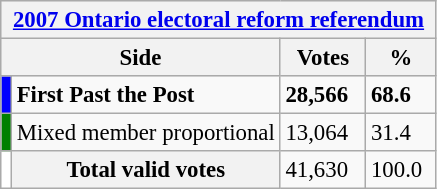<table class="wikitable" style="font-size: 95%; clear:both">
<tr style="background-color:#E9E9E9">
<th colspan=4><a href='#'>2007 Ontario electoral reform referendum</a></th>
</tr>
<tr style="background-color:#E9E9E9">
<th colspan=2 style="width: 130px">Side</th>
<th style="width: 50px">Votes</th>
<th style="width: 40px">%</th>
</tr>
<tr>
<td bgcolor="blue"></td>
<td><strong>First Past the Post</strong></td>
<td><strong>28,566</strong></td>
<td><strong>68.6</strong></td>
</tr>
<tr>
<td bgcolor="green"></td>
<td>Mixed member proportional</td>
<td>13,064</td>
<td>31.4</td>
</tr>
<tr>
<td bgcolor="white"></td>
<th>Total valid votes</th>
<td>41,630</td>
<td>100.0</td>
</tr>
</table>
